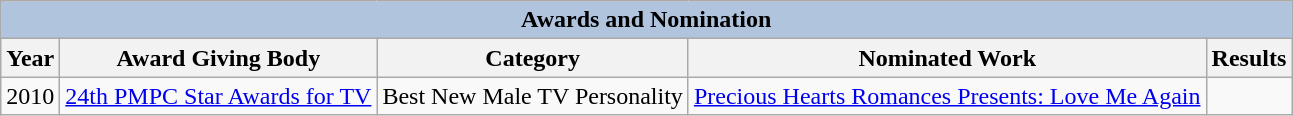<table class="wikitable">
<tr>
<th colspan="5" style="background:LightSteelBlue;">Awards and Nomination</th>
</tr>
<tr>
<th>Year</th>
<th>Award Giving Body</th>
<th>Category</th>
<th>Nominated Work</th>
<th>Results</th>
</tr>
<tr>
<td>2010</td>
<td><a href='#'>24th PMPC Star Awards for TV</a></td>
<td>Best New Male TV Personality</td>
<td><a href='#'>Precious Hearts Romances Presents: Love Me Again</a></td>
<td></td>
</tr>
</table>
